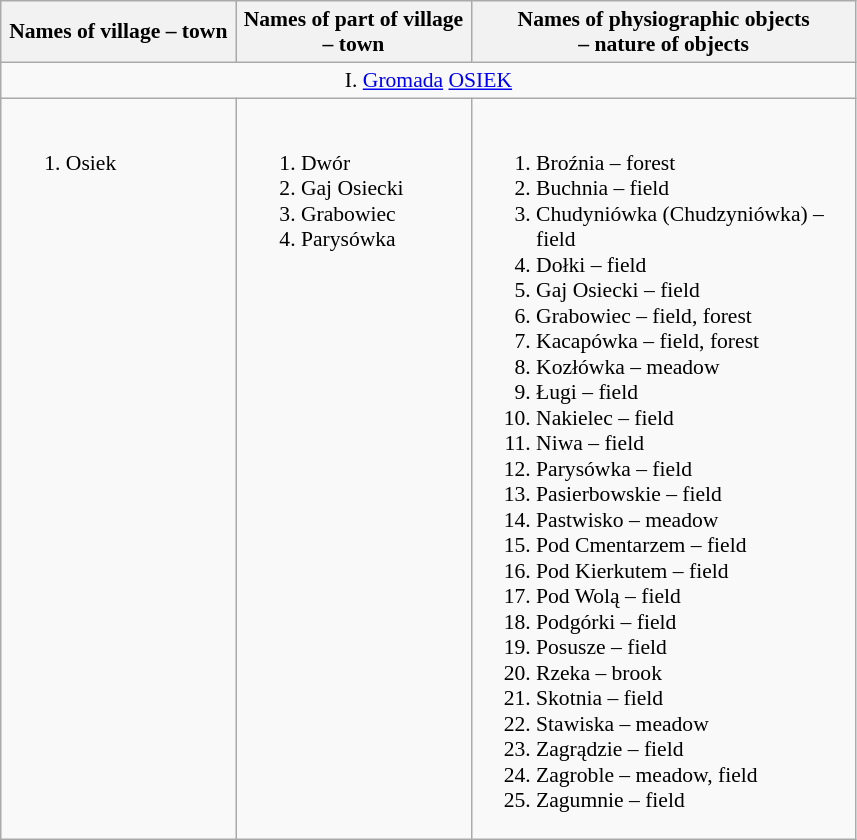<table class="wikitable" style="text-align:center; font-size:90%" |>
<tr>
<th width="150px">Names of village – town</th>
<th width="150px">Names of part of village<br> – town</th>
<th width="250px">Names of physiographic objects<br> – nature of objects</th>
</tr>
<tr>
<td colspan = "3">I. <a href='#'>Gromada</a> <a href='#'>OSIEK</a></td>
</tr>
<tr>
<td valign = "top" style="text-align:left"><br><ol><li>Osiek</li></ol></td>
<td valign = "top" style="text-align:left"><br><ol><li>Dwór</li><li>Gaj Osiecki</li><li>Grabowiec</li><li>Parysówka</li></ol></td>
<td valign = "top" style="text-align:left"><br><ol><li>Broźnia – forest</li><li>Buchnia – field</li><li>Chudyniówka (Chudzyniówka) – field</li><li>Dołki – field</li><li>Gaj Osiecki – field</li><li>Grabowiec – field, forest</li><li>Kacapówka – field, forest</li><li>Kozłówka – meadow</li><li>Ługi – field</li><li>Nakielec – field</li><li>Niwa – field</li><li>Parysówka – field</li><li>Pasierbowskie – field</li><li>Pastwisko – meadow</li><li>Pod Cmentarzem – field</li><li>Pod Kierkutem – field</li><li>Pod Wolą – field</li><li>Podgórki – field</li><li>Posusze – field</li><li>Rzeka – brook</li><li>Skotnia – field</li><li>Stawiska – meadow</li><li>Zagrądzie – field</li><li>Zagroble – meadow, field</li><li>Zagumnie – field</li></ol></td>
</tr>
</table>
